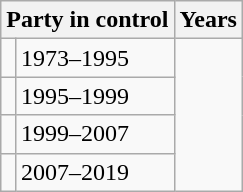<table class="wikitable">
<tr>
<th colspan="2">Party in control</th>
<th>Years</th>
</tr>
<tr>
<td></td>
<td>1973–1995</td>
</tr>
<tr>
<td></td>
<td>1995–1999</td>
</tr>
<tr>
<td></td>
<td>1999–2007</td>
</tr>
<tr>
<td></td>
<td>2007–2019</td>
</tr>
</table>
